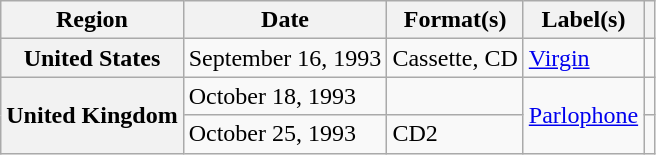<table class="wikitable plainrowheaders">
<tr>
<th scope="col">Region</th>
<th scope="col">Date</th>
<th scope="col">Format(s)</th>
<th scope="col">Label(s)</th>
<th scope="col"></th>
</tr>
<tr>
<th scope="row">United States</th>
<td>September 16, 1993</td>
<td>Cassette, CD</td>
<td><a href='#'>Virgin</a></td>
<td></td>
</tr>
<tr>
<th scope="row" rowspan="2">United Kingdom</th>
<td>October 18, 1993</td>
<td></td>
<td rowspan="2"><a href='#'>Parlophone</a></td>
<td></td>
</tr>
<tr>
<td>October 25, 1993</td>
<td>CD2</td>
<td></td>
</tr>
</table>
